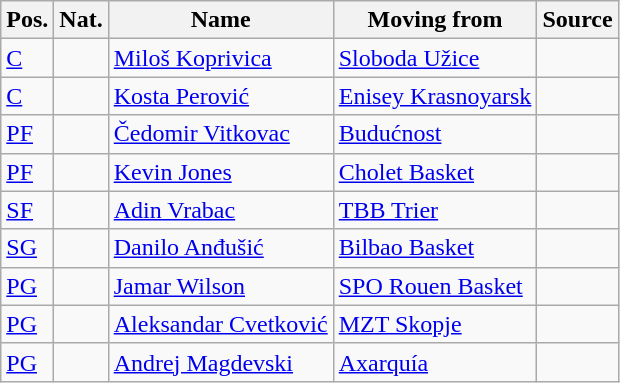<table class="wikitable">
<tr>
<th>Pos.</th>
<th>Nat.</th>
<th>Name</th>
<th>Moving from</th>
<th>Source</th>
</tr>
<tr>
<td><a href='#'>C</a></td>
<td></td>
<td><a href='#'>Miloš Koprivica</a></td>
<td> <a href='#'>Sloboda Užice</a></td>
<td align=center></td>
</tr>
<tr>
<td><a href='#'>C</a></td>
<td></td>
<td><a href='#'>Kosta Perović</a></td>
<td> <a href='#'>Enisey Krasnoyarsk</a></td>
<td align=center></td>
</tr>
<tr>
<td><a href='#'>PF</a></td>
<td></td>
<td><a href='#'>Čedomir Vitkovac</a></td>
<td> <a href='#'>Budućnost</a></td>
<td align=center></td>
</tr>
<tr>
<td><a href='#'>PF</a></td>
<td></td>
<td><a href='#'>Kevin Jones</a></td>
<td> <a href='#'>Cholet Basket</a></td>
<td align=center></td>
</tr>
<tr>
<td><a href='#'>SF</a></td>
<td></td>
<td><a href='#'>Adin Vrabac</a></td>
<td> <a href='#'>TBB Trier</a></td>
<td align=center></td>
</tr>
<tr>
<td><a href='#'>SG</a></td>
<td></td>
<td><a href='#'>Danilo Anđušić</a></td>
<td> <a href='#'>Bilbao Basket</a></td>
<td align=center></td>
</tr>
<tr>
<td><a href='#'>PG</a></td>
<td></td>
<td><a href='#'>Jamar Wilson</a></td>
<td> <a href='#'>SPO Rouen Basket</a></td>
<td align=center></td>
</tr>
<tr>
<td><a href='#'>PG</a></td>
<td></td>
<td><a href='#'>Aleksandar Cvetković</a></td>
<td> <a href='#'>MZT Skopje</a></td>
<td align=center></td>
</tr>
<tr>
<td><a href='#'>PG</a></td>
<td></td>
<td><a href='#'>Andrej Magdevski</a></td>
<td> <a href='#'>Axarquía</a></td>
<td align=center></td>
</tr>
</table>
